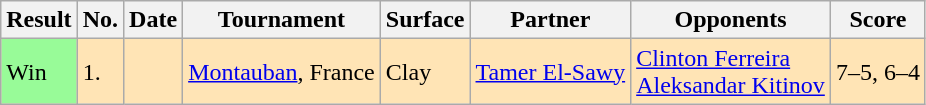<table class="sortable wikitable">
<tr>
<th>Result</th>
<th>No.</th>
<th>Date</th>
<th>Tournament</th>
<th>Surface</th>
<th>Partner</th>
<th>Opponents</th>
<th class="unsortable">Score</th>
</tr>
<tr style="background:moccasin;">
<td style="background:#98fb98;">Win</td>
<td>1.</td>
<td></td>
<td><a href='#'>Montauban</a>, France</td>
<td>Clay</td>
<td> <a href='#'>Tamer El-Sawy</a></td>
<td> <a href='#'>Clinton Ferreira</a><br> <a href='#'>Aleksandar Kitinov</a></td>
<td>7–5, 6–4</td>
</tr>
</table>
